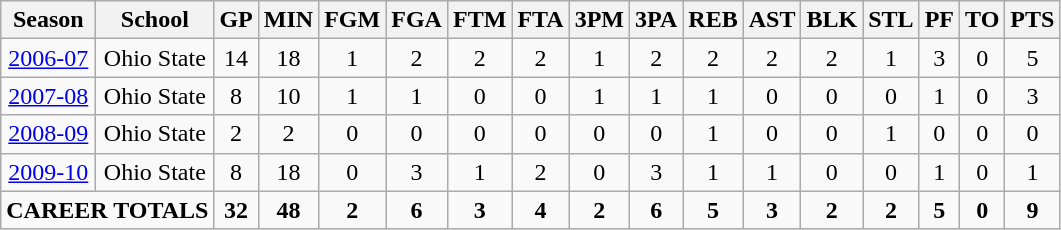<table class="wikitable" style="text-align:center;">
<tr>
<th>Season</th>
<th>School</th>
<th>GP</th>
<th>MIN</th>
<th>FGM</th>
<th>FGA</th>
<th>FTM</th>
<th>FTA</th>
<th>3PM</th>
<th>3PA</th>
<th>REB</th>
<th>AST</th>
<th>BLK</th>
<th>STL</th>
<th>PF</th>
<th>TO</th>
<th>PTS</th>
</tr>
<tr>
<td><a href='#'>2006-07</a></td>
<td>Ohio State</td>
<td>14</td>
<td>18</td>
<td>1</td>
<td>2</td>
<td>2</td>
<td>2</td>
<td>1</td>
<td>2</td>
<td>2</td>
<td>2</td>
<td>2</td>
<td>1</td>
<td>3</td>
<td>0</td>
<td>5</td>
</tr>
<tr>
<td><a href='#'>2007-08</a></td>
<td>Ohio State</td>
<td>8</td>
<td>10</td>
<td>1</td>
<td>1</td>
<td>0</td>
<td>0</td>
<td>1</td>
<td>1</td>
<td>1</td>
<td>0</td>
<td>0</td>
<td>0</td>
<td>1</td>
<td>0</td>
<td>3</td>
</tr>
<tr>
<td><a href='#'>2008-09</a></td>
<td>Ohio State</td>
<td>2</td>
<td>2</td>
<td>0</td>
<td>0</td>
<td>0</td>
<td>0</td>
<td>0</td>
<td>0</td>
<td>1</td>
<td>0</td>
<td>0</td>
<td>1</td>
<td>0</td>
<td>0</td>
<td>0</td>
</tr>
<tr>
<td><a href='#'>2009-10</a></td>
<td>Ohio State</td>
<td>8</td>
<td>18</td>
<td>0</td>
<td>3</td>
<td>1</td>
<td>2</td>
<td>0</td>
<td>3</td>
<td>1</td>
<td>1</td>
<td>0</td>
<td>0</td>
<td>1</td>
<td>0</td>
<td>1</td>
</tr>
<tr>
<td colspan=2><strong>CAREER TOTALS</strong></td>
<td><strong>32</strong></td>
<td><strong>48</strong></td>
<td><strong>2</strong></td>
<td><strong>6</strong></td>
<td><strong>3</strong></td>
<td><strong>4</strong></td>
<td><strong>2</strong></td>
<td><strong>6</strong></td>
<td><strong>5</strong></td>
<td><strong>3</strong></td>
<td><strong>2</strong></td>
<td><strong>2</strong></td>
<td><strong>5</strong></td>
<td><strong>0</strong></td>
<td><strong>9</strong></td>
</tr>
</table>
